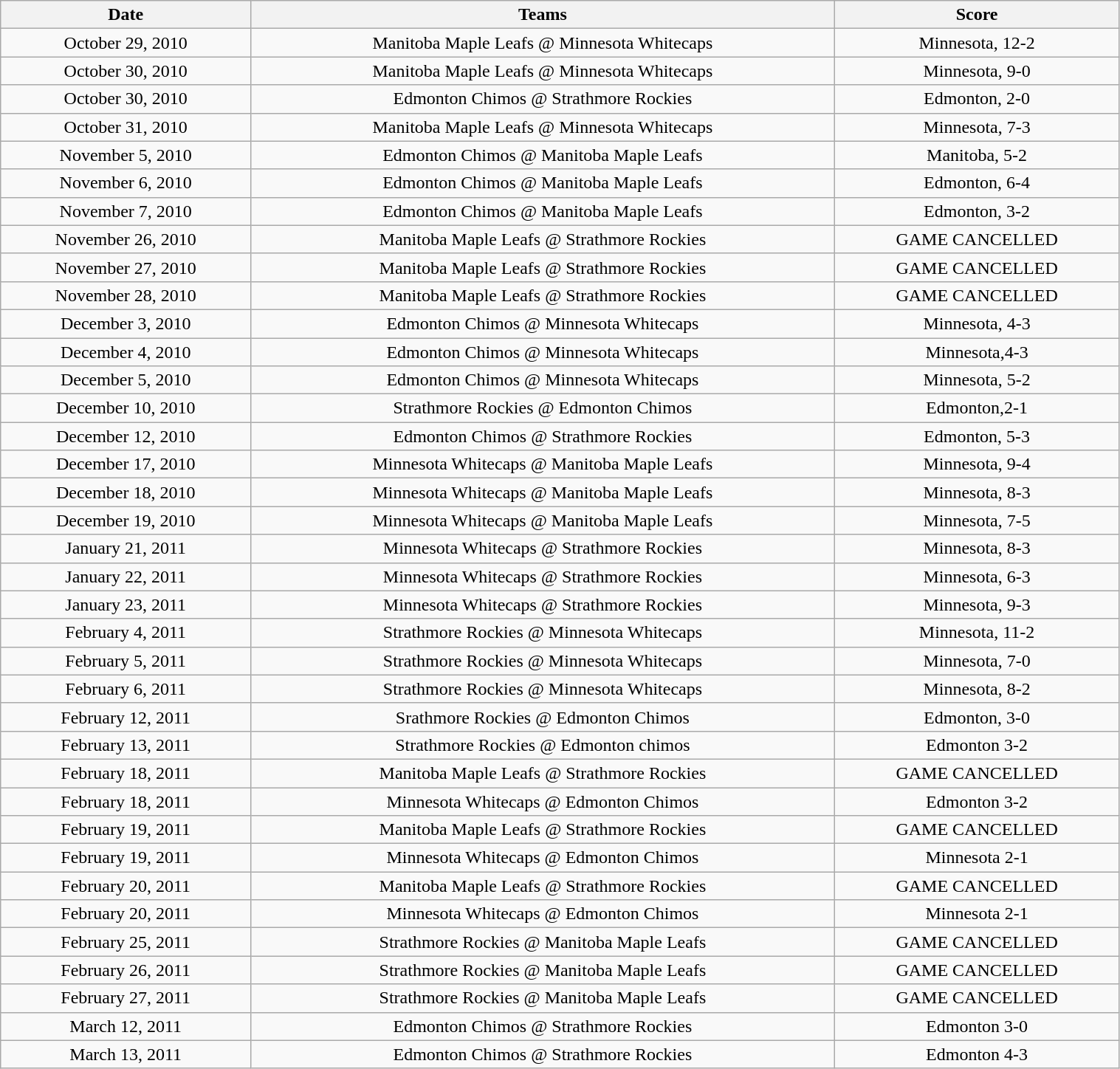<table class="wikitable" width="80%">
<tr align="center">
<th>Date</th>
<th>Teams</th>
<th>Score</th>
</tr>
<tr align="center">
<td>October 29, 2010</td>
<td>Manitoba Maple Leafs @ Minnesota Whitecaps</td>
<td>Minnesota, 12-2</td>
</tr>
<tr align="center">
<td>October 30, 2010</td>
<td>Manitoba Maple Leafs  @ Minnesota Whitecaps</td>
<td>Minnesota, 9-0</td>
</tr>
<tr align="center">
<td>October 30, 2010</td>
<td>Edmonton Chimos @ Strathmore Rockies</td>
<td>Edmonton, 2-0</td>
</tr>
<tr align="center">
<td>October 31, 2010</td>
<td>Manitoba Maple Leafs @ Minnesota Whitecaps</td>
<td>Minnesota, 7-3</td>
</tr>
<tr align="center">
<td>November 5, 2010</td>
<td>Edmonton Chimos @ Manitoba Maple Leafs</td>
<td>Manitoba, 5-2</td>
</tr>
<tr align="center">
<td>November 6, 2010</td>
<td>Edmonton Chimos @ Manitoba Maple Leafs</td>
<td>Edmonton, 6-4</td>
</tr>
<tr align="center">
<td>November 7, 2010</td>
<td>Edmonton Chimos  @ Manitoba Maple Leafs</td>
<td>Edmonton, 3-2</td>
</tr>
<tr align="center">
<td>November 26, 2010</td>
<td>Manitoba Maple Leafs  @ Strathmore Rockies</td>
<td>GAME CANCELLED</td>
</tr>
<tr align="center">
<td>November 27, 2010</td>
<td>Manitoba Maple Leafs @ Strathmore Rockies</td>
<td>GAME CANCELLED</td>
</tr>
<tr align="center">
<td>November 28, 2010</td>
<td>Manitoba Maple Leafs  @ Strathmore Rockies</td>
<td>GAME CANCELLED</td>
</tr>
<tr align="center">
<td>December 3, 2010</td>
<td>Edmonton Chimos  @ Minnesota Whitecaps</td>
<td>Minnesota, 4-3</td>
</tr>
<tr align="center">
<td>December 4, 2010</td>
<td>Edmonton Chimos  @ Minnesota Whitecaps</td>
<td>Minnesota,4-3</td>
</tr>
<tr align="center">
<td>December 5, 2010</td>
<td>Edmonton Chimos  @ Minnesota Whitecaps</td>
<td>Minnesota, 5-2</td>
</tr>
<tr align="center">
<td>December 10, 2010</td>
<td>Strathmore Rockies  @ Edmonton Chimos</td>
<td>Edmonton,2-1</td>
</tr>
<tr align="center">
<td>December 12, 2010</td>
<td>Edmonton Chimos  @ Strathmore Rockies</td>
<td>Edmonton, 5-3</td>
</tr>
<tr align="center">
<td>December 17, 2010</td>
<td>Minnesota Whitecaps @ Manitoba Maple Leafs</td>
<td>Minnesota, 9-4</td>
</tr>
<tr align="center">
<td>December 18, 2010</td>
<td>Minnesota Whitecaps  @ Manitoba Maple Leafs</td>
<td>Minnesota, 8-3</td>
</tr>
<tr align="center">
<td>December 19, 2010</td>
<td>Minnesota Whitecaps  @ Manitoba Maple Leafs</td>
<td>Minnesota, 7-5</td>
</tr>
<tr align="center">
<td>January 21, 2011</td>
<td>Minnesota Whitecaps  @ Strathmore Rockies</td>
<td>Minnesota, 8-3</td>
</tr>
<tr align="center">
<td>January 22, 2011</td>
<td>Minnesota Whitecaps @ Strathmore Rockies</td>
<td>Minnesota, 6-3</td>
</tr>
<tr align="center">
<td>January 23, 2011</td>
<td>Minnesota Whitecaps  @ Strathmore Rockies</td>
<td>Minnesota, 9-3</td>
</tr>
<tr align="center">
<td>February 4, 2011</td>
<td>Strathmore Rockies  @ Minnesota Whitecaps</td>
<td>Minnesota, 11-2</td>
</tr>
<tr align="center">
<td>February 5, 2011</td>
<td>Strathmore Rockies  @ Minnesota Whitecaps</td>
<td>Minnesota, 7-0</td>
</tr>
<tr align="center">
<td>February 6, 2011</td>
<td>Strathmore Rockies @ Minnesota Whitecaps</td>
<td>Minnesota, 8-2</td>
</tr>
<tr align="center">
<td>February 12, 2011</td>
<td>Srathmore Rockies  @ Edmonton Chimos</td>
<td>Edmonton, 3-0</td>
</tr>
<tr align="center">
<td>February 13, 2011</td>
<td>Strathmore Rockies  @ Edmonton chimos</td>
<td>Edmonton 3-2</td>
</tr>
<tr align="center">
<td>February 18, 2011</td>
<td>Manitoba Maple Leafs @ Strathmore Rockies</td>
<td>GAME CANCELLED</td>
</tr>
<tr align="center">
<td>February 18, 2011</td>
<td>Minnesota Whitecaps @ Edmonton Chimos</td>
<td>Edmonton 3-2</td>
</tr>
<tr align="center">
<td>February 19, 2011</td>
<td>Manitoba Maple Leafs @ Strathmore Rockies</td>
<td>GAME CANCELLED</td>
</tr>
<tr align="center">
<td>February 19, 2011</td>
<td>Minnesota Whitecaps @ Edmonton Chimos</td>
<td>Minnesota 2-1</td>
</tr>
<tr align="center">
<td>February 20, 2011</td>
<td>Manitoba Maple Leafs  @ Strathmore Rockies</td>
<td>GAME CANCELLED</td>
</tr>
<tr align="center">
<td>February 20, 2011</td>
<td>Minnesota Whitecaps @ Edmonton Chimos</td>
<td>Minnesota 2-1</td>
</tr>
<tr align="center">
<td>February 25, 2011</td>
<td>Strathmore Rockies @ Manitoba Maple Leafs</td>
<td>GAME CANCELLED</td>
</tr>
<tr align="center">
<td>February 26, 2011</td>
<td>Strathmore Rockies  @ Manitoba Maple Leafs</td>
<td>GAME CANCELLED</td>
</tr>
<tr align="center">
<td>February 27, 2011</td>
<td>Strathmore Rockies  @ Manitoba Maple Leafs</td>
<td>GAME CANCELLED</td>
</tr>
<tr align="center">
<td>March 12, 2011</td>
<td>Edmonton Chimos @ Strathmore Rockies</td>
<td>Edmonton 3-0</td>
</tr>
<tr align="center">
<td>March 13, 2011</td>
<td>Edmonton Chimos @ Strathmore Rockies</td>
<td>Edmonton 4-3 </td>
</tr>
</table>
